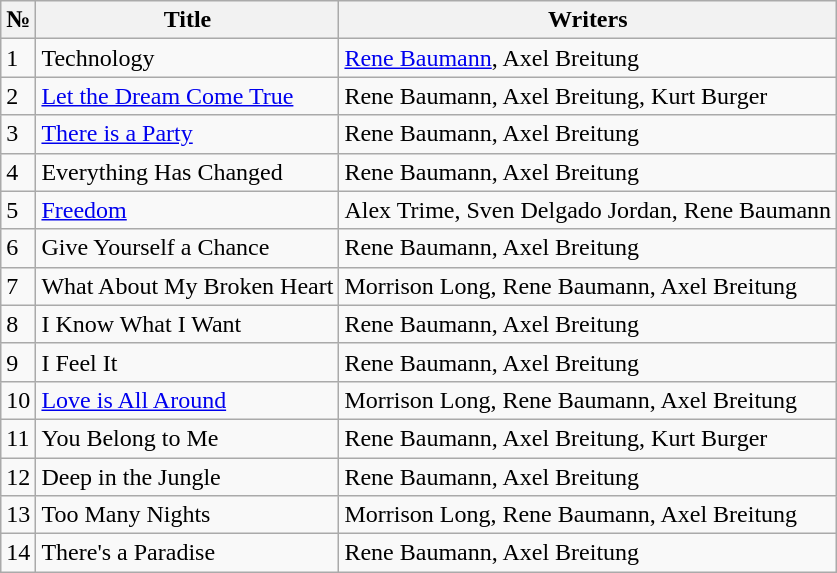<table class="wikitable">
<tr>
<th>№</th>
<th>Title</th>
<th>Writers</th>
</tr>
<tr>
<td>1</td>
<td>Technology</td>
<td><a href='#'>Rene Baumann</a>, Axel Breitung</td>
</tr>
<tr>
<td>2</td>
<td><a href='#'>Let the Dream Come True</a></td>
<td>Rene Baumann, Axel Breitung, Kurt Burger</td>
</tr>
<tr>
<td>3</td>
<td><a href='#'>There is a Party</a></td>
<td>Rene Baumann, Axel Breitung</td>
</tr>
<tr>
<td>4</td>
<td>Everything Has Changed</td>
<td>Rene Baumann, Axel Breitung</td>
</tr>
<tr>
<td>5</td>
<td><a href='#'>Freedom</a></td>
<td>Alex Trime, Sven Delgado Jordan, Rene Baumann</td>
</tr>
<tr>
<td>6</td>
<td>Give Yourself a Chance</td>
<td>Rene Baumann, Axel Breitung</td>
</tr>
<tr>
<td>7</td>
<td>What About My Broken Heart</td>
<td>Morrison Long, Rene Baumann, Axel Breitung</td>
</tr>
<tr>
<td>8</td>
<td>I Know What I Want</td>
<td>Rene Baumann, Axel Breitung</td>
</tr>
<tr>
<td>9</td>
<td>I Feel It</td>
<td>Rene Baumann, Axel Breitung</td>
</tr>
<tr>
<td>10</td>
<td><a href='#'>Love is All Around</a></td>
<td>Morrison Long, Rene Baumann, Axel Breitung</td>
</tr>
<tr>
<td>11</td>
<td>You Belong to Me</td>
<td>Rene Baumann, Axel Breitung, Kurt Burger</td>
</tr>
<tr>
<td>12</td>
<td>Deep in the Jungle</td>
<td>Rene Baumann, Axel Breitung</td>
</tr>
<tr>
<td>13</td>
<td>Too Many Nights</td>
<td>Morrison Long, Rene Baumann, Axel Breitung</td>
</tr>
<tr>
<td>14</td>
<td>There's a Paradise</td>
<td>Rene Baumann, Axel Breitung</td>
</tr>
</table>
